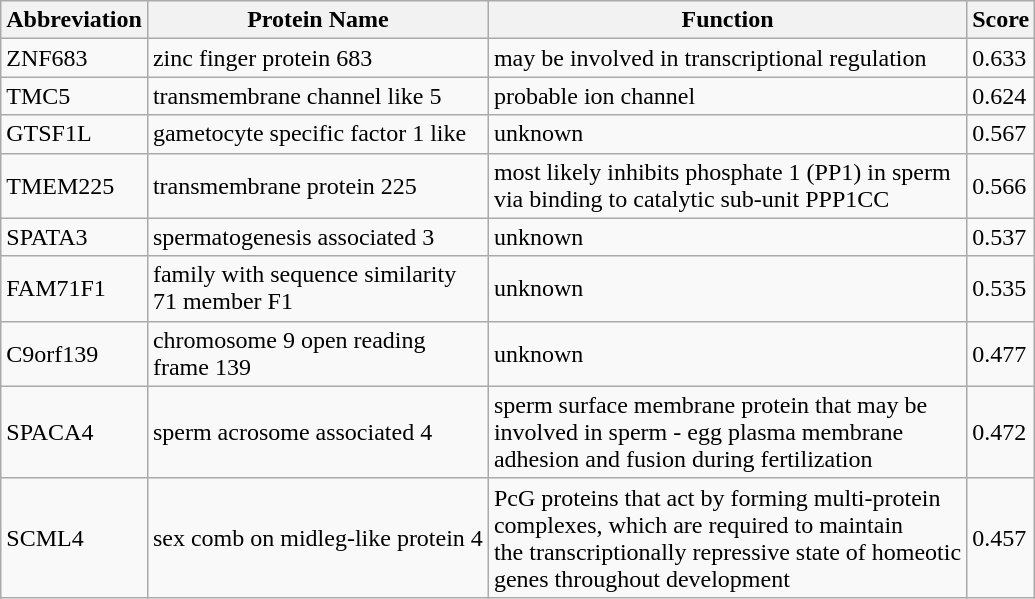<table class="wikitable">
<tr>
<th>Abbreviation</th>
<th>Protein Name</th>
<th>Function</th>
<th>Score</th>
</tr>
<tr>
<td>ZNF683</td>
<td>zinc finger protein 683</td>
<td>may be involved in transcriptional regulation</td>
<td>0.633</td>
</tr>
<tr>
<td>TMC5</td>
<td>transmembrane channel like 5</td>
<td>probable ion channel</td>
<td>0.624</td>
</tr>
<tr>
<td>GTSF1L</td>
<td>gametocyte specific factor 1 like</td>
<td>unknown</td>
<td>0.567</td>
</tr>
<tr>
<td>TMEM225</td>
<td>transmembrane protein 225</td>
<td>most likely inhibits phosphate 1 (PP1) in sperm<br>via binding to catalytic sub-unit PPP1CC</td>
<td>0.566</td>
</tr>
<tr>
<td>SPATA3</td>
<td>spermatogenesis associated 3</td>
<td>unknown</td>
<td>0.537</td>
</tr>
<tr>
<td>FAM71F1</td>
<td>family with sequence similarity<br>71 member F1</td>
<td>unknown</td>
<td>0.535</td>
</tr>
<tr>
<td>C9orf139</td>
<td>chromosome 9 open reading<br>frame 139</td>
<td>unknown</td>
<td>0.477</td>
</tr>
<tr>
<td>SPACA4</td>
<td>sperm acrosome associated 4</td>
<td>sperm surface membrane protein that may be<br>involved in sperm - egg plasma membrane<br>adhesion and fusion during fertilization</td>
<td>0.472</td>
</tr>
<tr>
<td>SCML4</td>
<td>sex comb on midleg-like protein 4</td>
<td>PcG proteins that act by forming multi-protein<br>complexes, which are required to maintain<br>the transcriptionally repressive state of homeotic<br>genes throughout development</td>
<td>0.457</td>
</tr>
</table>
